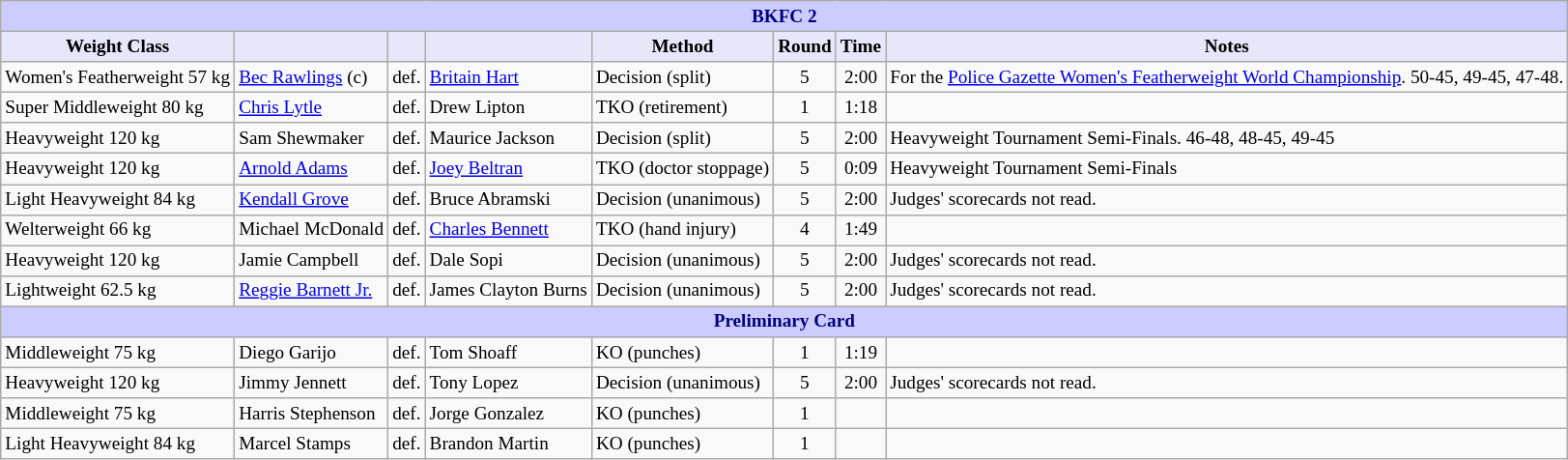<table class="wikitable" style="font-size: 80%;">
<tr>
<th colspan="8" style="background-color: #ccf; color: #000080; text-align: center;"><strong>BKFC 2</strong></th>
</tr>
<tr>
<th colspan="1" style="background-color: #E6E8FA; color: #000000; text-align: center;">Weight Class</th>
<th colspan="1" style="background-color: #E6E8FA; color: #000000; text-align: center;"></th>
<th colspan="1" style="background-color: #E6E8FA; color: #000000; text-align: center;"></th>
<th colspan="1" style="background-color: #E6E8FA; color: #000000; text-align: center;"></th>
<th colspan="1" style="background-color: #E6E8FA; color: #000000; text-align: center;">Method</th>
<th colspan="1" style="background-color: #E6E8FA; color: #000000; text-align: center;">Round</th>
<th colspan="1" style="background-color: #E6E8FA; color: #000000; text-align: center;">Time</th>
<th colspan="1" style="background-color: #E6E8FA; color: #000000; text-align: center;">Notes</th>
</tr>
<tr>
<td>Women's Featherweight 57 kg</td>
<td> <a href='#'>Bec Rawlings</a> (c)</td>
<td align=center>def.</td>
<td> <a href='#'>Britain Hart</a></td>
<td>Decision (split)</td>
<td align=center>5</td>
<td align=center>2:00</td>
<td>For the <a href='#'>Police Gazette Women's Featherweight World Championship</a>. 50-45, 49-45, 47-48.</td>
</tr>
<tr>
<td>Super Middleweight 80 kg</td>
<td> <a href='#'>Chris Lytle</a></td>
<td align=center>def.</td>
<td> Drew Lipton</td>
<td>TKO (retirement)</td>
<td align=center>1</td>
<td align=center>1:18</td>
<td></td>
</tr>
<tr>
<td>Heavyweight 120 kg</td>
<td> Sam Shewmaker</td>
<td align=center>def.</td>
<td> Maurice Jackson</td>
<td>Decision (split)</td>
<td align=center>5</td>
<td align=center>2:00</td>
<td>Heavyweight Tournament Semi-Finals. 46-48, 48-45, 49-45</td>
</tr>
<tr>
<td>Heavyweight 120 kg</td>
<td> <a href='#'>Arnold Adams</a></td>
<td align=center>def.</td>
<td> <a href='#'>Joey Beltran</a></td>
<td>TKO (doctor stoppage)</td>
<td align=center>5</td>
<td align=center>0:09</td>
<td>Heavyweight Tournament Semi-Finals</td>
</tr>
<tr>
<td>Light Heavyweight 84 kg</td>
<td> <a href='#'>Kendall Grove</a></td>
<td align=center>def.</td>
<td> Bruce Abramski</td>
<td>Decision (unanimous)</td>
<td align=center>5</td>
<td align=center>2:00</td>
<td>Judges' scorecards not read.</td>
</tr>
<tr>
<td>Welterweight 66 kg</td>
<td> Michael McDonald</td>
<td align=center>def.</td>
<td> <a href='#'>Charles Bennett</a></td>
<td>TKO (hand injury)</td>
<td align=center>4</td>
<td align=center>1:49</td>
<td></td>
</tr>
<tr>
<td>Heavyweight 120 kg</td>
<td> Jamie Campbell</td>
<td align=center>def.</td>
<td> Dale Sopi</td>
<td>Decision (unanimous)</td>
<td align=center>5</td>
<td align=center>2:00</td>
<td>Judges' scorecards not read.</td>
</tr>
<tr>
<td>Lightweight 62.5 kg</td>
<td> <a href='#'>Reggie Barnett Jr.</a></td>
<td align=center>def.</td>
<td> James Clayton Burns</td>
<td>Decision (unanimous)</td>
<td align=center>5</td>
<td align=center>2:00</td>
<td>Judges' scorecards not read.</td>
</tr>
<tr>
<th colspan="8" style="background-color: #ccf; color: #000080; text-align: center;"><strong>Preliminary Card</strong></th>
</tr>
<tr>
<td>Middleweight 75 kg</td>
<td> Diego Garijo</td>
<td align=center>def.</td>
<td> Tom Shoaff</td>
<td>KO (punches)</td>
<td align=center>1</td>
<td align=center>1:19</td>
<td></td>
</tr>
<tr>
<td>Heavyweight 120 kg</td>
<td> Jimmy Jennett</td>
<td align=center>def.</td>
<td> Tony Lopez</td>
<td>Decision (unanimous)</td>
<td align=center>5</td>
<td align=center>2:00</td>
<td>Judges' scorecards not read.</td>
</tr>
<tr>
<td>Middleweight 75 kg</td>
<td> Harris Stephenson</td>
<td align=center>def.</td>
<td> Jorge Gonzalez</td>
<td>KO (punches)</td>
<td align=center>1</td>
<td align=center></td>
<td></td>
</tr>
<tr>
<td>Light Heavyweight 84 kg</td>
<td> Marcel Stamps</td>
<td align=center>def.</td>
<td> Brandon Martin</td>
<td>KO (punches)</td>
<td align=center>1</td>
<td align=center></td>
<td></td>
</tr>
</table>
